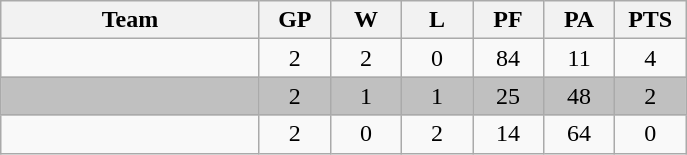<table class="wikitable" style="text-align:center;">
<tr>
<th width=165>Team</th>
<th width=40>GP</th>
<th width=40>W</th>
<th width=40>L</th>
<th width=40>PF</th>
<th width=40>PA</th>
<th width=40>PTS</th>
</tr>
<tr>
<td style="text-align:left;"></td>
<td>2</td>
<td>2</td>
<td>0</td>
<td>84</td>
<td>11</td>
<td>4</td>
</tr>
<tr style="background:silver">
<td style="text-align:left;"> </td>
<td>2</td>
<td>1</td>
<td>1</td>
<td>25</td>
<td>48</td>
<td>2</td>
</tr>
<tr>
<td style="text-align:left;"></td>
<td>2</td>
<td>0</td>
<td>2</td>
<td>14</td>
<td>64</td>
<td>0</td>
</tr>
</table>
